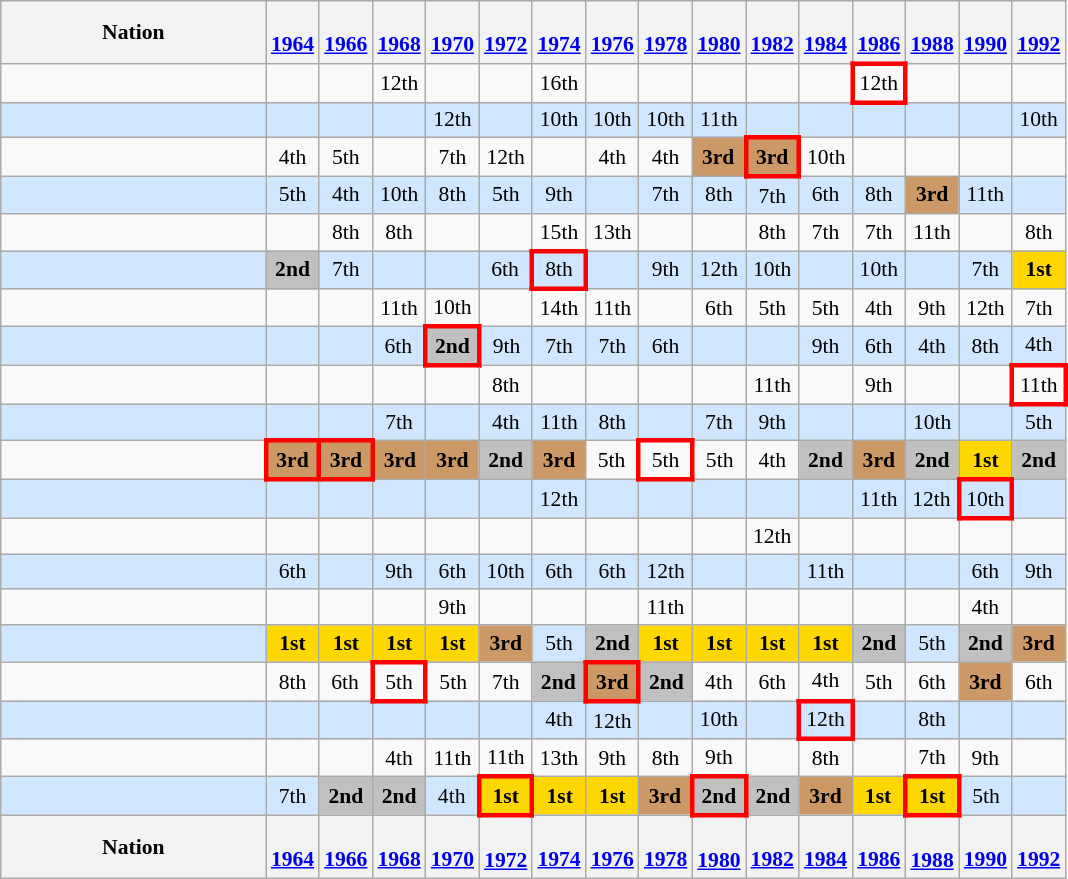<table class="wikitable" style="text-align:center; font-size:90%">
<tr>
<th width=170>Nation</th>
<th><br><a href='#'>1964</a></th>
<th><br><a href='#'>1966</a></th>
<th><br><a href='#'>1968</a></th>
<th><br><a href='#'>1970</a></th>
<th><br><a href='#'>1972</a></th>
<th><br><a href='#'>1974</a></th>
<th><br><a href='#'>1976</a></th>
<th><br><a href='#'>1978</a></th>
<th><br><a href='#'>1980</a></th>
<th><br><a href='#'>1982</a></th>
<th><br><a href='#'>1984</a></th>
<th><br><a href='#'>1986</a></th>
<th><br><a href='#'>1988</a></th>
<th><br><a href='#'>1990</a></th>
<th><br><a href='#'>1992</a></th>
</tr>
<tr>
<td align=left></td>
<td></td>
<td></td>
<td>12th</td>
<td></td>
<td></td>
<td>16th</td>
<td></td>
<td></td>
<td></td>
<td></td>
<td></td>
<td style="border: 3px solid red">12th</td>
<td></td>
<td></td>
<td></td>
</tr>
<tr style="background:#D0E6FF;">
<td align=left></td>
<td></td>
<td></td>
<td></td>
<td>12th</td>
<td></td>
<td>10th</td>
<td>10th</td>
<td>10th</td>
<td>11th</td>
<td></td>
<td></td>
<td></td>
<td></td>
<td></td>
<td>10th</td>
</tr>
<tr>
<td align="left"></td>
<td>4th</td>
<td>5th</td>
<td></td>
<td>7th</td>
<td>12th</td>
<td></td>
<td>4th</td>
<td>4th</td>
<td bgcolor="#cc9966"><strong>3rd</strong></td>
<td style="border: 3px solid red" bgcolor="#cc9966"><strong>3rd</strong></td>
<td>10th</td>
<td></td>
<td></td>
<td></td>
<td></td>
</tr>
<tr style="background:#D0E6FF;">
<td align="left"><em></em></td>
<td>5th</td>
<td>4th</td>
<td>10th</td>
<td>8th</td>
<td>5th</td>
<td>9th</td>
<td></td>
<td>7th</td>
<td>8th</td>
<td>7th</td>
<td>6th</td>
<td>8th</td>
<td bgcolor="#cc9966"><strong>3rd</strong></td>
<td>11th</td>
<td></td>
</tr>
<tr>
<td align="left"></td>
<td></td>
<td>8th</td>
<td>8th</td>
<td></td>
<td></td>
<td>15th</td>
<td>13th</td>
<td></td>
<td></td>
<td>8th</td>
<td>7th</td>
<td>7th</td>
<td>11th</td>
<td></td>
<td>8th</td>
</tr>
<tr style="background:#D0E6FF;">
<td align="left"></td>
<td bgcolor="silver"><strong>2nd</strong></td>
<td>7th</td>
<td></td>
<td></td>
<td>6th</td>
<td style="border: 3px solid red">8th</td>
<td></td>
<td>9th</td>
<td>12th</td>
<td>10th</td>
<td></td>
<td>10th</td>
<td></td>
<td>7th</td>
<td bgcolor="gold"><strong>1st</strong></td>
</tr>
<tr>
<td align="left"></td>
<td></td>
<td></td>
<td>11th</td>
<td>10th</td>
<td></td>
<td>14th</td>
<td>11th</td>
<td></td>
<td>6th</td>
<td>5th</td>
<td>5th</td>
<td>4th</td>
<td>9th</td>
<td>12th</td>
<td>7th</td>
</tr>
<tr style="background:#D0E6FF;">
<td align="left"></td>
<td></td>
<td></td>
<td>6th</td>
<td style="border: 3px solid red" bgcolor="silver"><strong>2nd</strong></td>
<td>9th</td>
<td>7th</td>
<td>7th</td>
<td>6th</td>
<td></td>
<td></td>
<td>9th</td>
<td>6th</td>
<td>4th</td>
<td>8th</td>
<td>4th</td>
</tr>
<tr>
<td align="left"></td>
<td></td>
<td></td>
<td></td>
<td></td>
<td>8th</td>
<td></td>
<td></td>
<td></td>
<td></td>
<td>11th</td>
<td></td>
<td>9th</td>
<td></td>
<td></td>
<td style="border: 3px solid red">11th</td>
</tr>
<tr style="background:#D0E6FF;">
<td align="left"></td>
<td></td>
<td></td>
<td>7th</td>
<td></td>
<td>4th</td>
<td>11th</td>
<td>8th</td>
<td></td>
<td>7th</td>
<td>9th</td>
<td></td>
<td></td>
<td>10th</td>
<td></td>
<td>5th</td>
</tr>
<tr>
<td align="left"></td>
<td style="border: 3px solid red" bgcolor="#cc9966"><strong>3rd</strong></td>
<td style="border: 3px solid red" bgcolor="#cc9966"><strong>3rd</strong></td>
<td bgcolor="#cc9966"><strong>3rd</strong></td>
<td bgcolor="#cc9966"><strong>3rd</strong></td>
<td bgcolor="silver"><strong>2nd</strong></td>
<td bgcolor="#cc9966"><strong>3rd</strong></td>
<td>5th</td>
<td style="border: 3px solid red">5th</td>
<td>5th</td>
<td>4th</td>
<td bgcolor="silver"><strong>2nd</strong></td>
<td bgcolor="#cc9966"><strong>3rd</strong></td>
<td bgcolor="silver"><strong>2nd</strong></td>
<td bgcolor="gold"><strong>1st</strong></td>
<td bgcolor="silver"><strong>2nd</strong></td>
</tr>
<tr style="background:#D0E6FF;">
<td align="left"></td>
<td></td>
<td></td>
<td></td>
<td></td>
<td></td>
<td>12th</td>
<td></td>
<td></td>
<td></td>
<td></td>
<td></td>
<td>11th</td>
<td>12th</td>
<td style="border: 3px solid red">10th</td>
<td></td>
</tr>
<tr>
<td align="left"></td>
<td></td>
<td></td>
<td></td>
<td></td>
<td></td>
<td></td>
<td></td>
<td></td>
<td></td>
<td>12th</td>
<td></td>
<td></td>
<td></td>
<td></td>
<td></td>
</tr>
<tr style="background:#D0E6FF;">
<td align="left"></td>
<td>6th</td>
<td></td>
<td>9th</td>
<td>6th</td>
<td>10th</td>
<td>6th</td>
<td>6th</td>
<td>12th</td>
<td></td>
<td></td>
<td>11th</td>
<td></td>
<td></td>
<td>6th</td>
<td>9th</td>
</tr>
<tr>
<td align="left"></td>
<td></td>
<td></td>
<td></td>
<td>9th</td>
<td></td>
<td></td>
<td></td>
<td>11th</td>
<td></td>
<td></td>
<td></td>
<td></td>
<td></td>
<td>4th</td>
<td></td>
</tr>
<tr style="background:#D0E6FF;">
<td align="left"><em></em></td>
<td bgcolor="gold"><strong>1st</strong></td>
<td bgcolor="gold"><strong>1st</strong></td>
<td bgcolor="gold"><strong>1st</strong></td>
<td bgcolor="gold"><strong>1st</strong></td>
<td bgcolor="#cc9966"><strong>3rd</strong></td>
<td>5th</td>
<td bgcolor="silver"><strong>2nd</strong></td>
<td bgcolor="gold"><strong>1st</strong></td>
<td bgcolor="gold"><strong>1st</strong></td>
<td bgcolor="gold"><strong>1st</strong></td>
<td bgcolor="gold"><strong>1st</strong></td>
<td bgcolor="silver"><strong>2nd</strong></td>
<td>5th</td>
<td bgcolor="silver"><strong>2nd</strong></td>
<td bgcolor="#cc9966"><strong>3rd</strong></td>
</tr>
<tr>
<td align="left"></td>
<td>8th</td>
<td>6th</td>
<td style="border: 3px solid red">5th</td>
<td>5th</td>
<td>7th</td>
<td bgcolor="silver"><strong>2nd</strong></td>
<td style="border: 3px solid red" bgcolor="#cc9966"><strong>3rd</strong></td>
<td bgcolor="silver"><strong>2nd</strong></td>
<td>4th</td>
<td>6th</td>
<td>4th</td>
<td>5th</td>
<td>6th</td>
<td bgcolor="#cc9966"><strong>3rd</strong></td>
<td>6th</td>
</tr>
<tr style="background:#D0E6FF;">
<td align="left"></td>
<td></td>
<td></td>
<td></td>
<td></td>
<td></td>
<td>4th</td>
<td>12th</td>
<td></td>
<td>10th</td>
<td></td>
<td style="border: 3px solid red">12th</td>
<td></td>
<td>8th</td>
<td></td>
<td></td>
</tr>
<tr>
<td align="left"></td>
<td></td>
<td></td>
<td>4th</td>
<td>11th</td>
<td>11th</td>
<td>13th</td>
<td>9th</td>
<td>8th</td>
<td>9th</td>
<td></td>
<td>8th</td>
<td></td>
<td>7th</td>
<td>9th</td>
<td></td>
</tr>
<tr style="background:#D0E6FF;">
<td align="left"><em></em></td>
<td>7th</td>
<td bgcolor="silver"><strong>2nd</strong></td>
<td bgcolor="silver"><strong>2nd</strong></td>
<td>4th</td>
<td style="border: 3px solid red" bgcolor="gold"><strong>1st</strong></td>
<td bgcolor="gold"><strong>1st</strong></td>
<td bgcolor="gold"><strong>1st</strong></td>
<td bgcolor="#cc9966"><strong>3rd</strong></td>
<td style="border: 3px solid red" bgcolor="silver"><strong>2nd</strong></td>
<td bgcolor="silver"><strong>2nd</strong></td>
<td bgcolor="#cc9966"><strong>3rd</strong></td>
<td bgcolor="gold"><strong>1st</strong></td>
<td style="border: 3px solid red" bgcolor="gold"><strong>1st</strong></td>
<td>5th</td>
<td></td>
</tr>
<tr>
<th>Nation</th>
<th><br><a href='#'>1964</a></th>
<th><br><a href='#'>1966</a></th>
<th><br><a href='#'>1968</a></th>
<th><br><a href='#'>1970</a></th>
<th><br><a href='#'>1972</a></th>
<th><br><a href='#'>1974</a></th>
<th><br><a href='#'>1976</a></th>
<th><br><a href='#'>1978</a></th>
<th><br><a href='#'>1980</a></th>
<th><br><a href='#'>1982</a></th>
<th><br><a href='#'>1984</a></th>
<th><br><a href='#'>1986</a></th>
<th><br><a href='#'>1988</a></th>
<th><br><a href='#'>1990</a></th>
<th><br><a href='#'>1992</a></th>
</tr>
</table>
